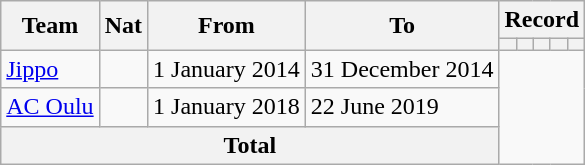<table class="wikitable" style="text-align: center">
<tr>
<th rowspan=2>Team</th>
<th rowspan=2>Nat</th>
<th rowspan=2>From</th>
<th rowspan=2>To</th>
<th colspan=8>Record</th>
</tr>
<tr>
<th></th>
<th></th>
<th></th>
<th></th>
<th></th>
</tr>
<tr>
<td align=left><a href='#'>Jippo</a></td>
<td></td>
<td align=left>1 January 2014</td>
<td align=left>31 December 2014<br></td>
</tr>
<tr>
<td align=left><a href='#'>AC Oulu</a></td>
<td></td>
<td align=left>1 January 2018</td>
<td align=left>22 June 2019<br></td>
</tr>
<tr>
<th colspan=4>Total<br></th>
</tr>
</table>
